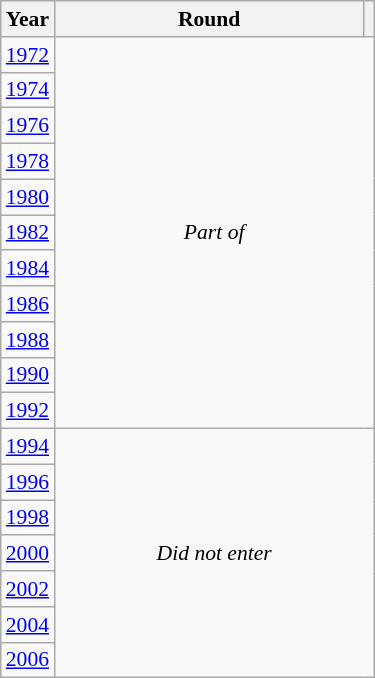<table class="wikitable" style="text-align: center; font-size:90%">
<tr>
<th>Year</th>
<th style="width:200px">Round</th>
<th></th>
</tr>
<tr>
<td><a href='#'>1972</a></td>
<td colspan="2" rowspan="11"><em>Part of </em></td>
</tr>
<tr>
<td><a href='#'>1974</a></td>
</tr>
<tr>
<td><a href='#'>1976</a></td>
</tr>
<tr>
<td><a href='#'>1978</a></td>
</tr>
<tr>
<td><a href='#'>1980</a></td>
</tr>
<tr>
<td><a href='#'>1982</a></td>
</tr>
<tr>
<td><a href='#'>1984</a></td>
</tr>
<tr>
<td><a href='#'>1986</a></td>
</tr>
<tr>
<td><a href='#'>1988</a></td>
</tr>
<tr>
<td><a href='#'>1990</a></td>
</tr>
<tr>
<td><a href='#'>1992</a></td>
</tr>
<tr>
<td><a href='#'>1994</a></td>
<td colspan="2" rowspan="7"><em>Did not enter</em></td>
</tr>
<tr>
<td><a href='#'>1996</a></td>
</tr>
<tr>
<td><a href='#'>1998</a></td>
</tr>
<tr>
<td><a href='#'>2000</a></td>
</tr>
<tr>
<td><a href='#'>2002</a></td>
</tr>
<tr>
<td><a href='#'>2004</a></td>
</tr>
<tr>
<td><a href='#'>2006</a></td>
</tr>
</table>
